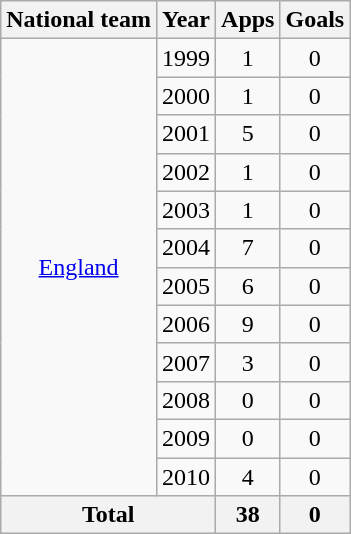<table class=wikitable style="text-align: center;">
<tr>
<th>National team</th>
<th>Year</th>
<th>Apps</th>
<th>Goals</th>
</tr>
<tr>
<td rowspan="12"><a href='#'>England</a></td>
<td>1999</td>
<td>1</td>
<td>0</td>
</tr>
<tr>
<td>2000</td>
<td>1</td>
<td>0</td>
</tr>
<tr>
<td>2001</td>
<td>5</td>
<td>0</td>
</tr>
<tr>
<td>2002</td>
<td>1</td>
<td>0</td>
</tr>
<tr>
<td>2003</td>
<td>1</td>
<td>0</td>
</tr>
<tr>
<td>2004</td>
<td>7</td>
<td>0</td>
</tr>
<tr>
<td>2005</td>
<td>6</td>
<td>0</td>
</tr>
<tr>
<td>2006</td>
<td>9</td>
<td>0</td>
</tr>
<tr>
<td>2007</td>
<td>3</td>
<td>0</td>
</tr>
<tr>
<td>2008</td>
<td>0</td>
<td>0</td>
</tr>
<tr>
<td>2009</td>
<td>0</td>
<td>0</td>
</tr>
<tr>
<td>2010</td>
<td>4</td>
<td>0</td>
</tr>
<tr>
<th colspan=2>Total</th>
<th>38</th>
<th>0</th>
</tr>
</table>
